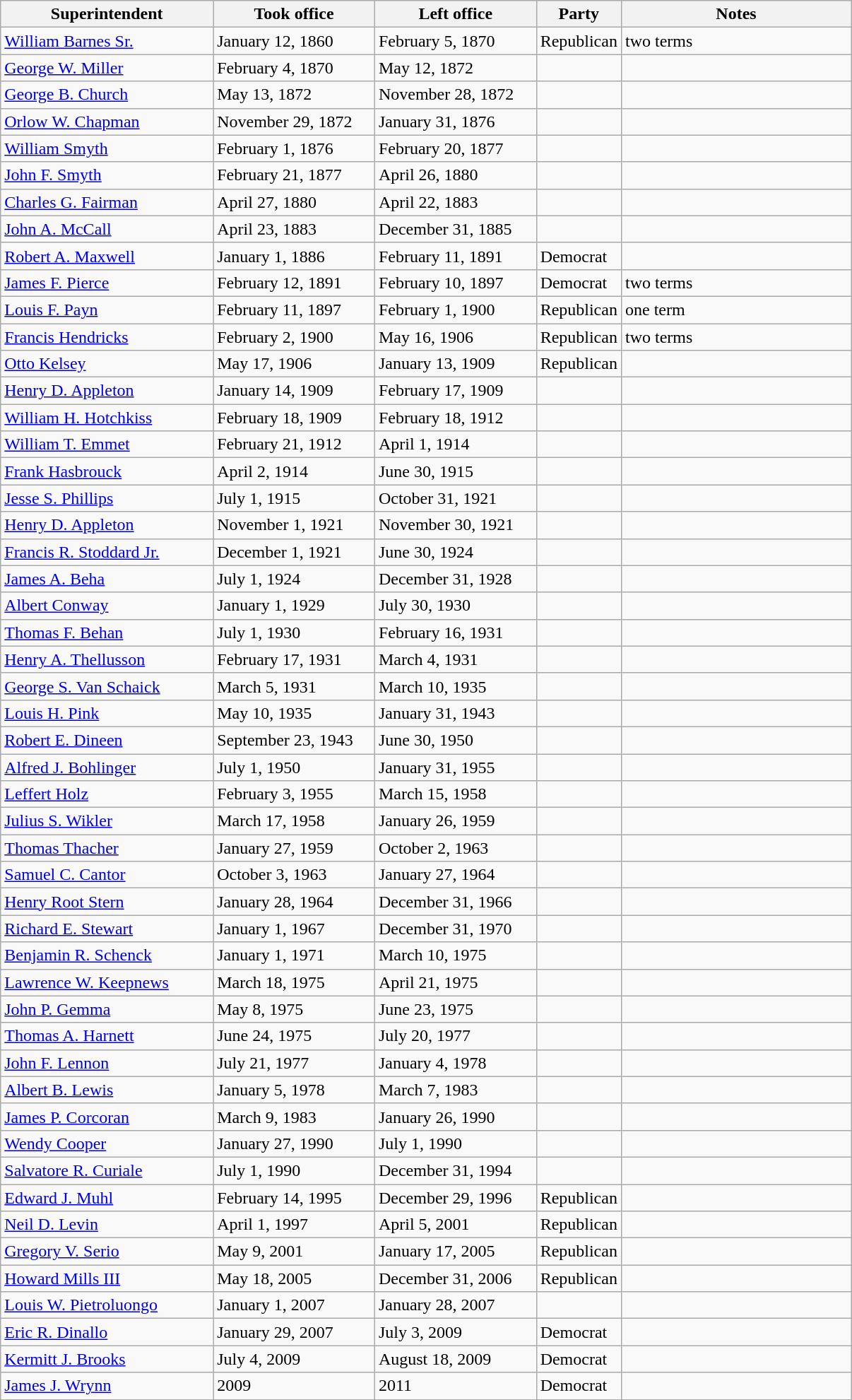<table class="wikitable">
<tr>
<th width = "25%">Superintendent</th>
<th width = "19%">Took office</th>
<th width = "19%">Left office</th>
<th width = "10%">Party</th>
<th>Notes</th>
</tr>
<tr>
<td><a href='#'>William Barnes Sr.</a></td>
<td>January 12, 1860</td>
<td>February 5, 1870</td>
<td>Republican</td>
<td>two terms</td>
</tr>
<tr>
<td><a href='#'>George W. Miller</a></td>
<td>February 4, 1870</td>
<td>May 12, 1872</td>
<td></td>
<td></td>
</tr>
<tr>
<td><a href='#'>George B. Church</a></td>
<td>May 13, 1872</td>
<td>November 28, 1872</td>
<td></td>
<td></td>
</tr>
<tr>
<td><a href='#'>Orlow W. Chapman</a></td>
<td>November 29, 1872</td>
<td>January 31, 1876</td>
<td></td>
<td></td>
</tr>
<tr>
<td><a href='#'>William Smyth</a></td>
<td>February 1, 1876</td>
<td>February 20, 1877</td>
<td></td>
<td></td>
</tr>
<tr>
<td><a href='#'>John F. Smyth</a></td>
<td>February 21, 1877</td>
<td>April 26, 1880</td>
<td></td>
<td></td>
</tr>
<tr>
<td><a href='#'>Charles G. Fairman</a></td>
<td>April 27, 1880</td>
<td>April 22, 1883</td>
<td></td>
<td></td>
</tr>
<tr>
<td><a href='#'>John A. McCall</a></td>
<td>April 23, 1883</td>
<td>December 31, 1885</td>
<td></td>
<td></td>
</tr>
<tr>
<td><a href='#'>Robert A. Maxwell</a></td>
<td>January 1, 1886</td>
<td>February 11, 1891</td>
<td>Democrat</td>
<td></td>
</tr>
<tr>
<td><a href='#'>James F. Pierce</a></td>
<td>February 12, 1891</td>
<td>February 10, 1897</td>
<td>Democrat</td>
<td>two terms</td>
</tr>
<tr>
<td><a href='#'>Louis F. Payn</a></td>
<td>February 11, 1897</td>
<td>February 1, 1900</td>
<td>Republican</td>
<td>one term</td>
</tr>
<tr>
<td><a href='#'>Francis Hendricks</a></td>
<td>February 2, 1900</td>
<td>May 16, 1906</td>
<td>Republican</td>
<td>two terms</td>
</tr>
<tr>
<td><a href='#'>Otto Kelsey</a></td>
<td>May 17, 1906</td>
<td>January 13, 1909</td>
<td>Republican</td>
<td></td>
</tr>
<tr>
<td><a href='#'>Henry D. Appleton</a></td>
<td>January 14, 1909</td>
<td>February 17, 1909</td>
<td></td>
<td></td>
</tr>
<tr>
<td><a href='#'>William H. Hotchkiss</a></td>
<td>February 18, 1909</td>
<td>February 18, 1912</td>
<td></td>
<td></td>
</tr>
<tr>
<td><a href='#'>William T. Emmet</a></td>
<td>February 21, 1912</td>
<td>April 1, 1914</td>
<td></td>
<td></td>
</tr>
<tr>
<td><a href='#'>Frank Hasbrouck</a></td>
<td>April 2, 1914</td>
<td>June 30, 1915</td>
<td></td>
<td></td>
</tr>
<tr>
<td><a href='#'>Jesse S. Phillips</a></td>
<td>July 1, 1915</td>
<td>October 31, 1921</td>
<td></td>
<td></td>
</tr>
<tr>
<td><a href='#'>Henry D. Appleton</a></td>
<td>November 1, 1921</td>
<td>November 30, 1921</td>
<td></td>
<td></td>
</tr>
<tr>
<td><a href='#'>Francis R. Stoddard Jr.</a></td>
<td>December 1, 1921</td>
<td>June 30, 1924</td>
<td></td>
<td></td>
</tr>
<tr>
<td><a href='#'>James A. Beha</a></td>
<td>July 1, 1924</td>
<td>December 31, 1928</td>
<td></td>
<td></td>
</tr>
<tr>
<td><a href='#'>Albert Conway</a></td>
<td>January 1, 1929</td>
<td>July 30, 1930</td>
<td></td>
<td></td>
</tr>
<tr>
<td><a href='#'>Thomas F. Behan</a></td>
<td>July 1, 1930</td>
<td>February 16, 1931</td>
<td></td>
<td></td>
</tr>
<tr>
<td><a href='#'>Henry A. Thellusson</a></td>
<td>February 17, 1931</td>
<td>March 4, 1931</td>
<td></td>
<td></td>
</tr>
<tr>
<td><a href='#'>George S. Van Schaick</a></td>
<td>March 5, 1931</td>
<td>March 10, 1935</td>
<td></td>
<td></td>
</tr>
<tr>
<td><a href='#'>Louis H. Pink</a></td>
<td>May 10, 1935</td>
<td>January 31, 1943</td>
<td></td>
<td></td>
</tr>
<tr>
<td><a href='#'>Robert E. Dineen</a></td>
<td>September 23, 1943</td>
<td>June 30, 1950</td>
<td></td>
<td></td>
</tr>
<tr>
<td><a href='#'>Alfred J. Bohlinger</a></td>
<td>July 1, 1950</td>
<td>January 31, 1955</td>
<td></td>
<td></td>
</tr>
<tr>
<td><a href='#'>Leffert Holz</a></td>
<td>February 3, 1955</td>
<td>March 15, 1958</td>
<td></td>
<td></td>
</tr>
<tr>
<td><a href='#'>Julius S. Wikler</a></td>
<td>March 17, 1958</td>
<td>January 26, 1959</td>
<td></td>
<td></td>
</tr>
<tr>
<td><a href='#'>Thomas Thacher</a></td>
<td>January 27, 1959</td>
<td>October 2, 1963</td>
<td></td>
<td></td>
</tr>
<tr>
<td><a href='#'>Samuel C. Cantor</a></td>
<td>October 3, 1963</td>
<td>January 27, 1964</td>
<td></td>
<td></td>
</tr>
<tr>
<td><a href='#'>Henry Root Stern</a></td>
<td>January 28, 1964</td>
<td>December 31, 1966</td>
<td></td>
<td></td>
</tr>
<tr>
<td><a href='#'>Richard E. Stewart</a></td>
<td>January 1, 1967</td>
<td>December 31, 1970</td>
<td></td>
<td></td>
</tr>
<tr>
<td><a href='#'>Benjamin R. Schenck</a></td>
<td>January 1, 1971</td>
<td>March 10, 1975</td>
<td></td>
<td></td>
</tr>
<tr>
<td><a href='#'>Lawrence W. Keepnews</a></td>
<td>March 18, 1975</td>
<td>April 21, 1975</td>
<td></td>
<td></td>
</tr>
<tr>
<td><a href='#'>John P. Gemma</a></td>
<td>May 8, 1975</td>
<td>June 23, 1975</td>
<td></td>
<td></td>
</tr>
<tr>
<td><a href='#'>Thomas A. Harnett</a></td>
<td>June 24, 1975</td>
<td>July 20, 1977</td>
<td></td>
<td></td>
</tr>
<tr>
<td><a href='#'>John F. Lennon</a></td>
<td>July 21, 1977</td>
<td>January 4, 1978</td>
<td></td>
<td></td>
</tr>
<tr>
<td><a href='#'>Albert B. Lewis</a></td>
<td>January 5, 1978</td>
<td>March 7, 1983</td>
<td></td>
<td></td>
</tr>
<tr>
<td><a href='#'>James P. Corcoran</a></td>
<td>March 9, 1983</td>
<td>January 26, 1990</td>
<td></td>
<td></td>
</tr>
<tr>
<td><a href='#'>Wendy Cooper</a></td>
<td>January 27, 1990</td>
<td>July 1, 1990</td>
<td></td>
<td></td>
</tr>
<tr>
<td><a href='#'>Salvatore R. Curiale</a></td>
<td>July 1, 1990</td>
<td>December 31, 1994</td>
<td></td>
<td></td>
</tr>
<tr>
<td><a href='#'>Edward J. Muhl</a></td>
<td>February 14, 1995</td>
<td>December 29, 1996</td>
<td>Republican</td>
<td></td>
</tr>
<tr>
<td><a href='#'>Neil D. Levin</a></td>
<td>April 1, 1997</td>
<td>April 5, 2001</td>
<td>Republican</td>
<td></td>
</tr>
<tr>
<td><a href='#'>Gregory V. Serio</a></td>
<td>May 9, 2001</td>
<td>January 17, 2005</td>
<td>Republican</td>
<td></td>
</tr>
<tr>
<td><a href='#'>Howard Mills III</a></td>
<td>May 18, 2005</td>
<td>December 31, 2006</td>
<td>Republican</td>
<td></td>
</tr>
<tr>
<td><a href='#'>Louis W. Pietroluongo</a></td>
<td>January 1, 2007</td>
<td>January 28, 2007</td>
<td></td>
<td></td>
</tr>
<tr>
<td><a href='#'>Eric R. Dinallo</a></td>
<td>January 29, 2007</td>
<td>July 3, 2009</td>
<td>Democrat</td>
<td></td>
</tr>
<tr>
<td><a href='#'>Kermitt J. Brooks</a></td>
<td>July 4, 2009</td>
<td>August 18, 2009</td>
<td>Democrat</td>
<td></td>
</tr>
<tr>
<td><a href='#'>James J. Wrynn</a></td>
<td>2009</td>
<td>2011</td>
<td>Democrat</td>
</tr>
</table>
